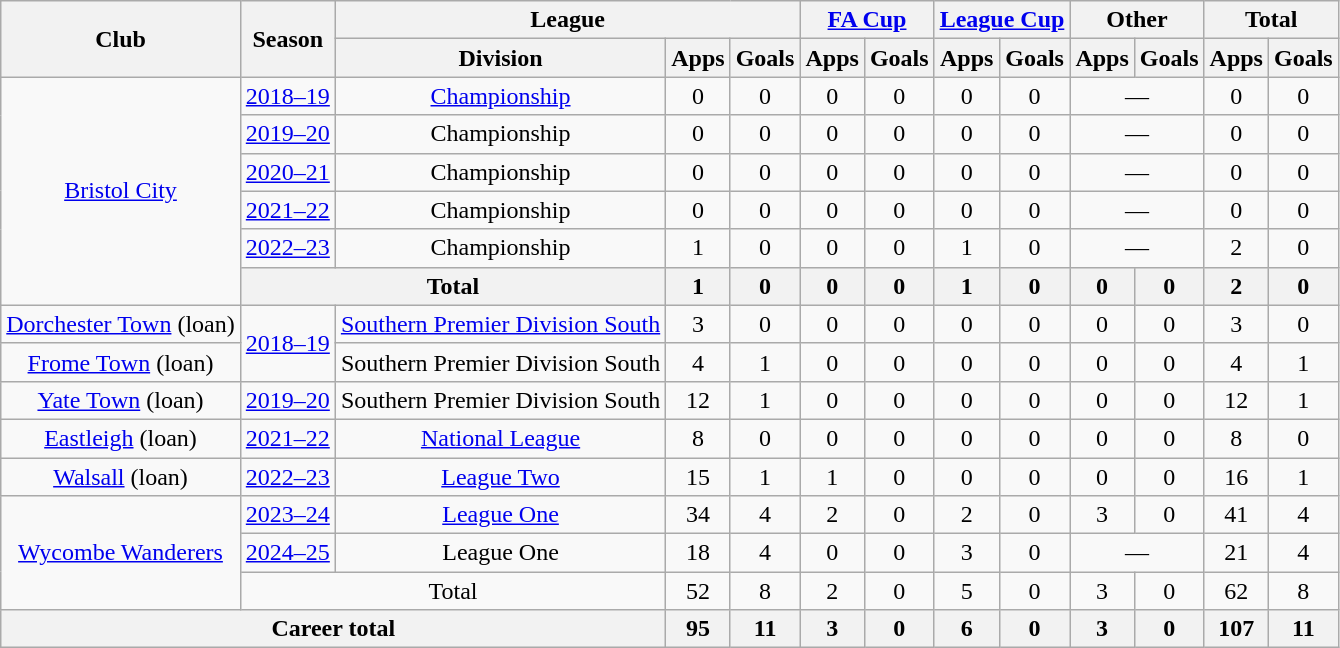<table class="wikitable" style="text-align: center">
<tr>
<th rowspan="2">Club</th>
<th rowspan="2">Season</th>
<th colspan="3">League</th>
<th colspan="2"><a href='#'>FA Cup</a></th>
<th colspan="2"><a href='#'>League Cup</a></th>
<th colspan="2">Other</th>
<th colspan="2">Total</th>
</tr>
<tr>
<th>Division</th>
<th>Apps</th>
<th>Goals</th>
<th>Apps</th>
<th>Goals</th>
<th>Apps</th>
<th>Goals</th>
<th>Apps</th>
<th>Goals</th>
<th>Apps</th>
<th>Goals</th>
</tr>
<tr>
<td rowspan="6"><a href='#'>Bristol City</a></td>
<td><a href='#'>2018–19</a></td>
<td><a href='#'>Championship</a></td>
<td>0</td>
<td>0</td>
<td>0</td>
<td>0</td>
<td>0</td>
<td>0</td>
<td colspan="2">—</td>
<td>0</td>
<td>0</td>
</tr>
<tr>
<td><a href='#'>2019–20</a></td>
<td>Championship</td>
<td>0</td>
<td>0</td>
<td>0</td>
<td>0</td>
<td>0</td>
<td>0</td>
<td colspan="2">—</td>
<td>0</td>
<td>0</td>
</tr>
<tr>
<td><a href='#'>2020–21</a></td>
<td>Championship</td>
<td>0</td>
<td>0</td>
<td>0</td>
<td>0</td>
<td>0</td>
<td>0</td>
<td colspan="2">—</td>
<td>0</td>
<td>0</td>
</tr>
<tr>
<td><a href='#'>2021–22</a></td>
<td>Championship</td>
<td>0</td>
<td>0</td>
<td>0</td>
<td>0</td>
<td>0</td>
<td>0</td>
<td colspan="2">—</td>
<td>0</td>
<td>0</td>
</tr>
<tr>
<td><a href='#'>2022–23</a></td>
<td>Championship</td>
<td>1</td>
<td>0</td>
<td>0</td>
<td>0</td>
<td>1</td>
<td>0</td>
<td colspan="2">—</td>
<td>2</td>
<td>0</td>
</tr>
<tr>
<th colspan="2">Total</th>
<th>1</th>
<th>0</th>
<th>0</th>
<th>0</th>
<th>1</th>
<th>0</th>
<th>0</th>
<th>0</th>
<th>2</th>
<th>0</th>
</tr>
<tr>
<td><a href='#'>Dorchester Town</a> (loan)</td>
<td rowspan="2"><a href='#'>2018–19</a></td>
<td><a href='#'>Southern Premier Division South</a></td>
<td>3</td>
<td>0</td>
<td>0</td>
<td>0</td>
<td>0</td>
<td>0</td>
<td>0</td>
<td>0</td>
<td>3</td>
<td>0</td>
</tr>
<tr>
<td><a href='#'>Frome Town</a> (loan)</td>
<td>Southern Premier Division South</td>
<td>4</td>
<td>1</td>
<td>0</td>
<td>0</td>
<td>0</td>
<td>0</td>
<td>0</td>
<td>0</td>
<td>4</td>
<td>1</td>
</tr>
<tr>
<td><a href='#'>Yate Town</a> (loan)</td>
<td><a href='#'>2019–20</a></td>
<td>Southern Premier Division South</td>
<td>12</td>
<td>1</td>
<td>0</td>
<td>0</td>
<td>0</td>
<td>0</td>
<td>0</td>
<td>0</td>
<td>12</td>
<td>1</td>
</tr>
<tr>
<td><a href='#'>Eastleigh</a> (loan)</td>
<td><a href='#'>2021–22</a></td>
<td><a href='#'>National League</a></td>
<td>8</td>
<td>0</td>
<td>0</td>
<td>0</td>
<td>0</td>
<td>0</td>
<td>0</td>
<td>0</td>
<td>8</td>
<td>0</td>
</tr>
<tr>
<td><a href='#'>Walsall</a> (loan)</td>
<td><a href='#'>2022–23</a></td>
<td><a href='#'>League Two</a></td>
<td>15</td>
<td>1</td>
<td>1</td>
<td>0</td>
<td>0</td>
<td>0</td>
<td>0</td>
<td>0</td>
<td>16</td>
<td>1</td>
</tr>
<tr>
<td rowspan="3"><a href='#'>Wycombe Wanderers</a></td>
<td><a href='#'>2023–24</a></td>
<td><a href='#'>League One</a></td>
<td>34</td>
<td>4</td>
<td>2</td>
<td>0</td>
<td>2</td>
<td>0</td>
<td>3</td>
<td>0</td>
<td>41</td>
<td>4</td>
</tr>
<tr>
<td><a href='#'>2024–25</a></td>
<td>League One</td>
<td>18</td>
<td>4</td>
<td>0</td>
<td>0</td>
<td>3</td>
<td>0</td>
<td colspan="2">—</td>
<td>21</td>
<td>4</td>
</tr>
<tr>
<td colspan="2">Total</td>
<td>52</td>
<td>8</td>
<td>2</td>
<td>0</td>
<td>5</td>
<td>0</td>
<td>3</td>
<td>0</td>
<td>62</td>
<td>8</td>
</tr>
<tr>
<th colspan="3">Career total</th>
<th>95</th>
<th>11</th>
<th>3</th>
<th>0</th>
<th>6</th>
<th>0</th>
<th>3</th>
<th>0</th>
<th>107</th>
<th>11</th>
</tr>
</table>
